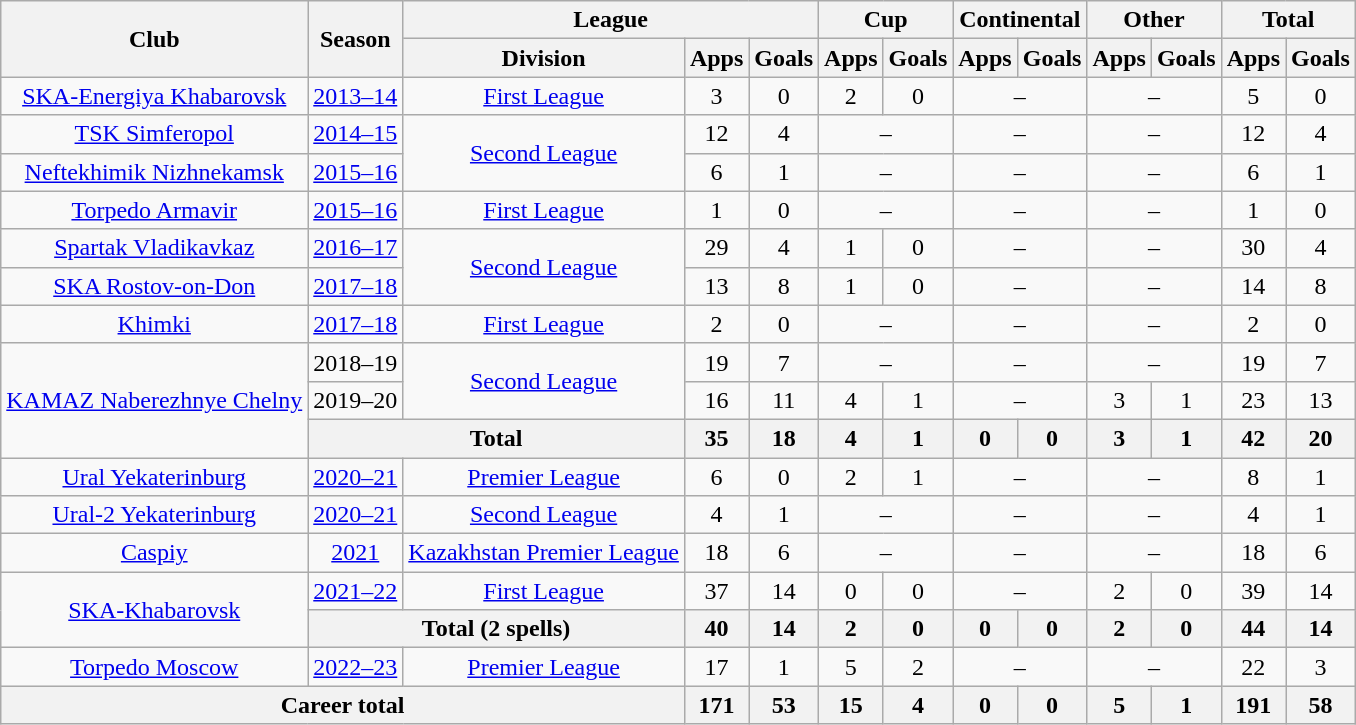<table class="wikitable" style="text-align: center;">
<tr>
<th rowspan=2>Club</th>
<th rowspan=2>Season</th>
<th colspan=3>League</th>
<th colspan=2>Cup</th>
<th colspan=2>Continental</th>
<th colspan=2>Other</th>
<th colspan=2>Total</th>
</tr>
<tr>
<th>Division</th>
<th>Apps</th>
<th>Goals</th>
<th>Apps</th>
<th>Goals</th>
<th>Apps</th>
<th>Goals</th>
<th>Apps</th>
<th>Goals</th>
<th>Apps</th>
<th>Goals</th>
</tr>
<tr>
<td><a href='#'>SKA-Energiya Khabarovsk</a></td>
<td><a href='#'>2013–14</a></td>
<td><a href='#'>First League</a></td>
<td>3</td>
<td>0</td>
<td>2</td>
<td>0</td>
<td colspan=2>–</td>
<td colspan=2>–</td>
<td>5</td>
<td>0</td>
</tr>
<tr>
<td><a href='#'>TSK Simferopol</a></td>
<td><a href='#'>2014–15</a></td>
<td rowspan="2"><a href='#'>Second League</a></td>
<td>12</td>
<td>4</td>
<td colspan=2>–</td>
<td colspan=2>–</td>
<td colspan=2>–</td>
<td>12</td>
<td>4</td>
</tr>
<tr>
<td><a href='#'>Neftekhimik Nizhnekamsk</a></td>
<td><a href='#'>2015–16</a></td>
<td>6</td>
<td>1</td>
<td colspan=2>–</td>
<td colspan=2>–</td>
<td colspan=2>–</td>
<td>6</td>
<td>1</td>
</tr>
<tr>
<td><a href='#'>Torpedo Armavir</a></td>
<td><a href='#'>2015–16</a></td>
<td><a href='#'>First League</a></td>
<td>1</td>
<td>0</td>
<td colspan=2>–</td>
<td colspan=2>–</td>
<td colspan=2>–</td>
<td>1</td>
<td>0</td>
</tr>
<tr>
<td><a href='#'>Spartak Vladikavkaz</a></td>
<td><a href='#'>2016–17</a></td>
<td rowspan="2"><a href='#'>Second League</a></td>
<td>29</td>
<td>4</td>
<td>1</td>
<td>0</td>
<td colspan=2>–</td>
<td colspan=2>–</td>
<td>30</td>
<td>4</td>
</tr>
<tr>
<td><a href='#'>SKA Rostov-on-Don</a></td>
<td><a href='#'>2017–18</a></td>
<td>13</td>
<td>8</td>
<td>1</td>
<td>0</td>
<td colspan=2>–</td>
<td colspan=2>–</td>
<td>14</td>
<td>8</td>
</tr>
<tr>
<td><a href='#'>Khimki</a></td>
<td><a href='#'>2017–18</a></td>
<td><a href='#'>First League</a></td>
<td>2</td>
<td>0</td>
<td colspan=2>–</td>
<td colspan=2>–</td>
<td colspan=2>–</td>
<td>2</td>
<td>0</td>
</tr>
<tr>
<td rowspan="3"><a href='#'>KAMAZ Naberezhnye Chelny</a></td>
<td>2018–19</td>
<td rowspan="2"><a href='#'>Second League</a></td>
<td>19</td>
<td>7</td>
<td colspan=2>–</td>
<td colspan=2>–</td>
<td colspan=2>–</td>
<td>19</td>
<td>7</td>
</tr>
<tr>
<td>2019–20</td>
<td>16</td>
<td>11</td>
<td>4</td>
<td>1</td>
<td colspan=2>–</td>
<td>3</td>
<td>1</td>
<td>23</td>
<td>13</td>
</tr>
<tr>
<th colspan=2>Total</th>
<th>35</th>
<th>18</th>
<th>4</th>
<th>1</th>
<th>0</th>
<th>0</th>
<th>3</th>
<th>1</th>
<th>42</th>
<th>20</th>
</tr>
<tr>
<td><a href='#'>Ural Yekaterinburg</a></td>
<td><a href='#'>2020–21</a></td>
<td><a href='#'>Premier League</a></td>
<td>6</td>
<td>0</td>
<td>2</td>
<td>1</td>
<td colspan=2>–</td>
<td colspan=2>–</td>
<td>8</td>
<td>1</td>
</tr>
<tr>
<td><a href='#'>Ural-2 Yekaterinburg</a></td>
<td><a href='#'>2020–21</a></td>
<td><a href='#'>Second League</a></td>
<td>4</td>
<td>1</td>
<td colspan=2>–</td>
<td colspan=2>–</td>
<td colspan=2>–</td>
<td>4</td>
<td>1</td>
</tr>
<tr>
<td><a href='#'>Caspiy</a></td>
<td><a href='#'>2021</a></td>
<td><a href='#'>Kazakhstan Premier League</a></td>
<td>18</td>
<td>6</td>
<td colspan=2>–</td>
<td colspan=2>–</td>
<td colspan=2>–</td>
<td>18</td>
<td>6</td>
</tr>
<tr>
<td rowspan="2"><a href='#'>SKA-Khabarovsk</a></td>
<td><a href='#'>2021–22</a></td>
<td><a href='#'>First League</a></td>
<td>37</td>
<td>14</td>
<td>0</td>
<td>0</td>
<td colspan=2>–</td>
<td>2</td>
<td>0</td>
<td>39</td>
<td>14</td>
</tr>
<tr>
<th colspan=2>Total (2 spells)</th>
<th>40</th>
<th>14</th>
<th>2</th>
<th>0</th>
<th>0</th>
<th>0</th>
<th>2</th>
<th>0</th>
<th>44</th>
<th>14</th>
</tr>
<tr>
<td><a href='#'>Torpedo Moscow</a></td>
<td><a href='#'>2022–23</a></td>
<td><a href='#'>Premier League</a></td>
<td>17</td>
<td>1</td>
<td>5</td>
<td>2</td>
<td colspan=2>–</td>
<td colspan=2>–</td>
<td>22</td>
<td>3</td>
</tr>
<tr>
<th colspan=3>Career total</th>
<th>171</th>
<th>53</th>
<th>15</th>
<th>4</th>
<th>0</th>
<th>0</th>
<th>5</th>
<th>1</th>
<th>191</th>
<th>58</th>
</tr>
</table>
